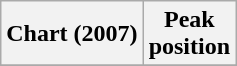<table class="wikitable plainrowheaders" style="text-align:center">
<tr>
<th scope="col">Chart (2007)</th>
<th scope="col">Peak<br>position</th>
</tr>
<tr>
</tr>
</table>
